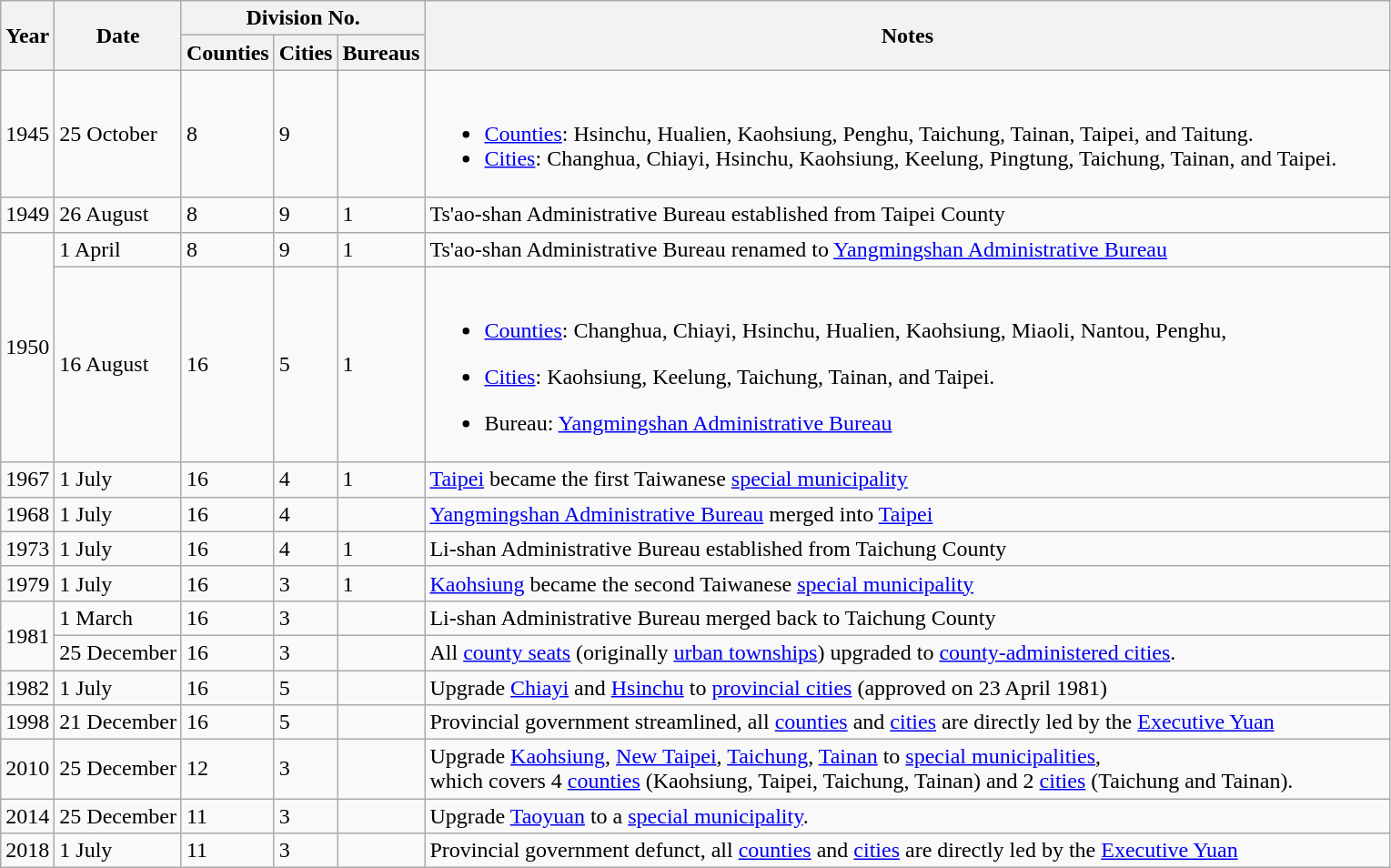<table class=wikitable>
<tr>
<th rowspan=2>Year</th>
<th rowspan=2>Date</th>
<th colspan=3>Division No.</th>
<th rowspan=2 width=700>Notes</th>
</tr>
<tr>
<th>Counties</th>
<th>Cities</th>
<th>Bureaus</th>
</tr>
<tr>
<td>1945</td>
<td>25 October</td>
<td>8</td>
<td>9</td>
<td></td>
<td><br><ul><li><a href='#'>Counties</a>: Hsinchu, Hualien, Kaohsiung, Penghu, Taichung, Tainan, Taipei, and Taitung.</li><li><a href='#'>Cities</a>: Changhua, Chiayi, Hsinchu, Kaohsiung, Keelung, Pingtung, Taichung, Tainan, and Taipei.</li></ul></td>
</tr>
<tr>
<td>1949</td>
<td>26 August</td>
<td>8</td>
<td>9</td>
<td>1</td>
<td>Ts'ao-shan Administrative Bureau established from Taipei County</td>
</tr>
<tr>
<td rowspan=2>1950</td>
<td>1 April</td>
<td>8</td>
<td>9</td>
<td>1</td>
<td>Ts'ao-shan Administrative Bureau renamed to <a href='#'>Yangmingshan Administrative Bureau</a></td>
</tr>
<tr>
<td>16 August</td>
<td>16</td>
<td>5</td>
<td>1</td>
<td><br><ul><li><a href='#'>Counties</a>: Changhua, Chiayi, Hsinchu, Hualien, Kaohsiung, Miaoli, Nantou, Penghu,</li></ul><ul><li><a href='#'>Cities</a>: Kaohsiung, Keelung, Taichung, Tainan, and Taipei.</li></ul><ul><li>Bureau: <a href='#'>Yangmingshan Administrative Bureau</a></li></ul></td>
</tr>
<tr>
<td>1967</td>
<td>1 July</td>
<td>16</td>
<td>4</td>
<td>1</td>
<td><a href='#'>Taipei</a> became the first Taiwanese <a href='#'>special municipality</a></td>
</tr>
<tr>
<td>1968</td>
<td>1 July</td>
<td>16</td>
<td>4</td>
<td></td>
<td><a href='#'>Yangmingshan Administrative Bureau</a> merged into <a href='#'>Taipei</a></td>
</tr>
<tr>
<td>1973</td>
<td>1 July</td>
<td>16</td>
<td>4</td>
<td>1</td>
<td>Li-shan Administrative Bureau established from Taichung County</td>
</tr>
<tr>
<td>1979</td>
<td>1 July</td>
<td>16</td>
<td>3</td>
<td>1</td>
<td><a href='#'>Kaohsiung</a> became the second Taiwanese <a href='#'>special municipality</a></td>
</tr>
<tr>
<td rowspan=2>1981</td>
<td>1 March</td>
<td>16</td>
<td>3</td>
<td></td>
<td>Li-shan Administrative Bureau merged back to Taichung County</td>
</tr>
<tr>
<td>25 December</td>
<td>16</td>
<td>3</td>
<td></td>
<td>All <a href='#'>county seats</a> (originally <a href='#'>urban townships</a>) upgraded to <a href='#'>county-administered cities</a>.</td>
</tr>
<tr>
<td>1982</td>
<td>1 July</td>
<td>16</td>
<td>5</td>
<td></td>
<td>Upgrade <a href='#'>Chiayi</a> and <a href='#'>Hsinchu</a> to <a href='#'>provincial cities</a> (approved on 23 April 1981)</td>
</tr>
<tr>
<td>1998</td>
<td>21 December</td>
<td>16</td>
<td>5</td>
<td></td>
<td>Provincial government streamlined, all <a href='#'>counties</a> and <a href='#'>cities</a> are directly led by the <a href='#'>Executive Yuan</a></td>
</tr>
<tr>
<td>2010</td>
<td>25 December</td>
<td>12</td>
<td>3</td>
<td></td>
<td>Upgrade <a href='#'>Kaohsiung</a>, <a href='#'>New Taipei</a>, <a href='#'>Taichung</a>, <a href='#'>Tainan</a> to <a href='#'>special municipalities</a>,<br>which covers 4 <a href='#'>counties</a> (Kaohsiung, Taipei, Taichung, Tainan) and 2 <a href='#'>cities</a> (Taichung and Tainan).</td>
</tr>
<tr>
<td>2014</td>
<td>25 December</td>
<td>11</td>
<td>3</td>
<td></td>
<td>Upgrade <a href='#'>Taoyuan</a> to a <a href='#'>special municipality</a>.</td>
</tr>
<tr>
<td>2018</td>
<td>1 July</td>
<td>11</td>
<td>3</td>
<td></td>
<td>Provincial government defunct, all <a href='#'>counties</a> and <a href='#'>cities</a> are directly led by the <a href='#'>Executive Yuan</a></td>
</tr>
</table>
